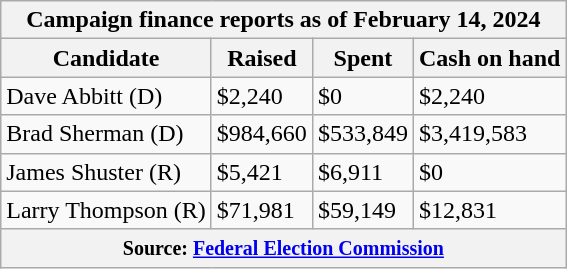<table class="wikitable sortable">
<tr>
<th colspan=4>Campaign finance reports as of February 14, 2024</th>
</tr>
<tr style="text-align:center;">
<th>Candidate</th>
<th>Raised</th>
<th>Spent</th>
<th>Cash on hand</th>
</tr>
<tr>
<td>Dave Abbitt (D)</td>
<td>$2,240</td>
<td>$0</td>
<td>$2,240</td>
</tr>
<tr>
<td>Brad Sherman (D)</td>
<td>$984,660</td>
<td>$533,849</td>
<td>$3,419,583</td>
</tr>
<tr>
<td>James Shuster (R)</td>
<td>$5,421</td>
<td>$6,911</td>
<td>$0</td>
</tr>
<tr>
<td>Larry Thompson (R)</td>
<td>$71,981</td>
<td>$59,149</td>
<td>$12,831</td>
</tr>
<tr>
<th colspan="4"><small>Source: <a href='#'>Federal Election Commission</a></small></th>
</tr>
</table>
